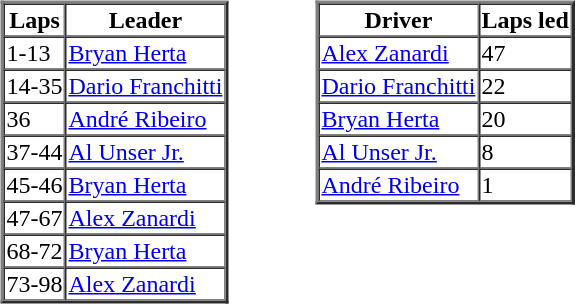<table>
<tr>
<td valign="top"><br><table border=2 cellspacing=0>
<tr>
<th>Laps</th>
<th>Leader</th>
</tr>
<tr>
<td>1-13</td>
<td><a href='#'>Bryan Herta</a></td>
</tr>
<tr>
<td>14-35</td>
<td><a href='#'>Dario Franchitti</a></td>
</tr>
<tr>
<td>36</td>
<td><a href='#'>André Ribeiro</a></td>
</tr>
<tr>
<td>37-44</td>
<td><a href='#'>Al Unser Jr.</a></td>
</tr>
<tr>
<td>45-46</td>
<td><a href='#'>Bryan Herta</a></td>
</tr>
<tr>
<td>47-67</td>
<td><a href='#'>Alex Zanardi</a></td>
</tr>
<tr>
<td>68-72</td>
<td><a href='#'>Bryan Herta</a></td>
</tr>
<tr>
<td>73-98</td>
<td><a href='#'>Alex Zanardi</a></td>
</tr>
</table>
</td>
<td width="50"> </td>
<td valign="top"><br><table border=2 cellspacing=0>
<tr>
<th>Driver</th>
<th>Laps led</th>
</tr>
<tr>
<td><a href='#'>Alex Zanardi</a></td>
<td>47</td>
</tr>
<tr>
<td><a href='#'>Dario Franchitti</a></td>
<td>22</td>
</tr>
<tr>
<td><a href='#'>Bryan Herta</a></td>
<td>20</td>
</tr>
<tr>
<td><a href='#'>Al Unser Jr.</a></td>
<td>8</td>
</tr>
<tr>
<td><a href='#'>André Ribeiro</a></td>
<td>1</td>
</tr>
</table>
</td>
</tr>
</table>
